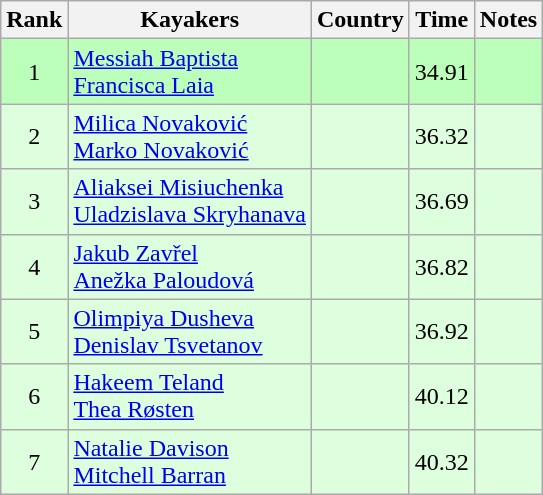<table class="wikitable" style="text-align:center">
<tr>
<th>Rank</th>
<th>Kayakers</th>
<th>Country</th>
<th>Time</th>
<th>Notes</th>
</tr>
<tr bgcolor=bbffbb>
<td>1</td>
<td align="left"><a href='#'>Messiah Baptista</a><br><a href='#'>Francisca Laia</a></td>
<td align="left"></td>
<td>34.91</td>
<td></td>
</tr>
<tr bgcolor=ddffdd>
<td>2</td>
<td align="left"><a href='#'>Milica Novaković</a><br><a href='#'>Marko Novaković</a></td>
<td align="left"></td>
<td>36.32</td>
<td></td>
</tr>
<tr bgcolor=ddffdd>
<td>3</td>
<td align="left"><a href='#'>Aliaksei Misiuchenka</a><br><a href='#'>Uladzislava Skryhanava</a></td>
<td align="left"></td>
<td>36.69</td>
<td></td>
</tr>
<tr bgcolor=ddffdd>
<td>4</td>
<td align="left"><a href='#'>Jakub Zavřel</a><br><a href='#'>Anežka Paloudová</a></td>
<td align="left"></td>
<td>36.82</td>
<td></td>
</tr>
<tr bgcolor=ddffdd>
<td>5</td>
<td align="left"><a href='#'>Olimpiya Dusheva</a><br><a href='#'>Denislav Tsvetanov</a></td>
<td align="left"></td>
<td>36.92</td>
<td></td>
</tr>
<tr bgcolor=ddffdd>
<td>6</td>
<td align="left"><a href='#'>Hakeem Teland</a><br><a href='#'>Thea Røsten</a></td>
<td align="left"></td>
<td>40.12</td>
<td></td>
</tr>
<tr bgcolor=ddffdd>
<td>7</td>
<td align="left"><a href='#'>Natalie Davison</a><br><a href='#'>Mitchell Barran</a></td>
<td align="left"></td>
<td>40.32</td>
<td></td>
</tr>
</table>
